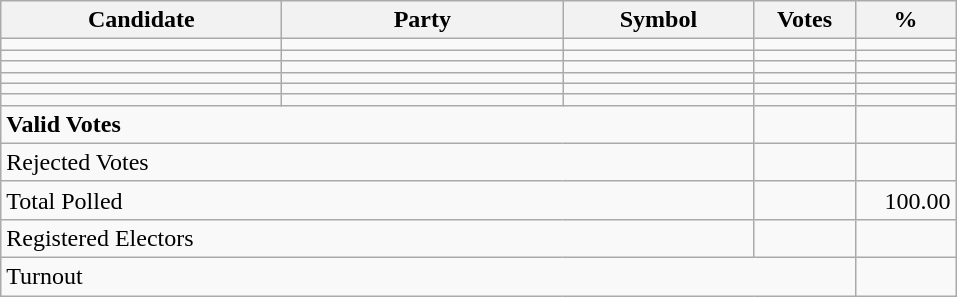<table class="wikitable" border="1" style="text-align:right;">
<tr>
<th align=left width="180">Candidate</th>
<th align=left width="180">Party</th>
<th align=left width="120">Symbol</th>
<th align=left width="60">Votes</th>
<th align=left width="60">%</th>
</tr>
<tr>
<td align=left></td>
<td align=left></td>
<td align=left></td>
<td></td>
<td></td>
</tr>
<tr>
<td align=left></td>
<td align=left></td>
<td align=left></td>
<td></td>
<td></td>
</tr>
<tr>
<td align=left></td>
<td align=left></td>
<td align=left></td>
<td></td>
<td></td>
</tr>
<tr>
<td align=left></td>
<td align=left></td>
<td align=left></td>
<td></td>
<td></td>
</tr>
<tr>
<td align=left></td>
<td align=left></td>
<td align=left></td>
<td></td>
<td></td>
</tr>
<tr>
<td align=left></td>
<td align=left></td>
<td align=left></td>
<td></td>
<td></td>
</tr>
<tr>
<td align=left colspan=3><strong>Valid Votes</strong></td>
<td><strong> </strong></td>
<td><strong> </strong></td>
</tr>
<tr>
<td align=left colspan=3>Rejected Votes</td>
<td></td>
<td></td>
</tr>
<tr>
<td align=left colspan=3>Total Polled</td>
<td></td>
<td>100.00</td>
</tr>
<tr>
<td align=left colspan=3>Registered Electors</td>
<td></td>
<td></td>
</tr>
<tr>
<td align=left colspan=4>Turnout</td>
<td></td>
</tr>
</table>
